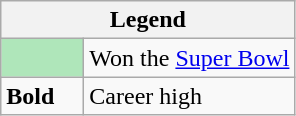<table class="wikitable mw-collapsible mw-collapsed">
<tr>
<th colspan="2">Legend</th>
</tr>
<tr>
<td style="background:#afe6ba; width:3em;"></td>
<td>Won the <a href='#'>Super Bowl</a></td>
</tr>
<tr>
<td><strong>Bold</strong></td>
<td>Career high</td>
</tr>
</table>
